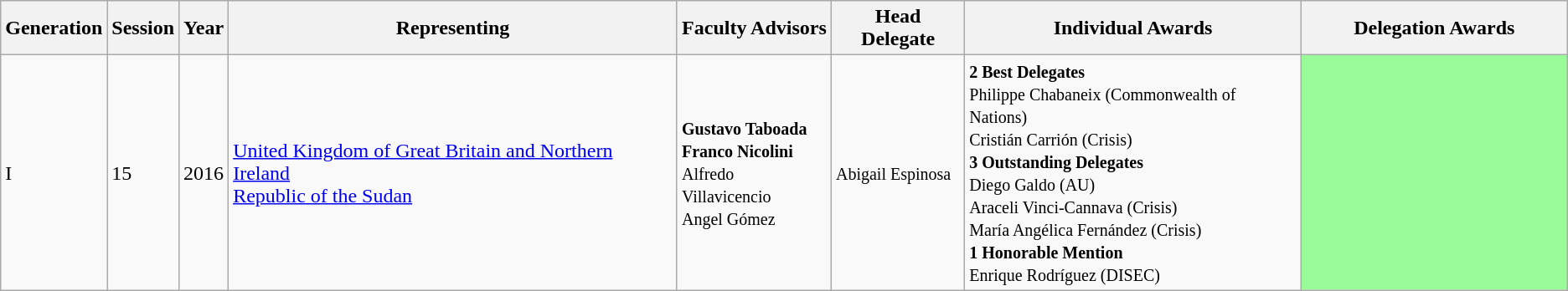<table class="wikitable">
<tr>
<th>Generation</th>
<th>Session</th>
<th>Year</th>
<th>Representing</th>
<th>Faculty Advisors</th>
<th>Head Delegate</th>
<th>Individual Awards</th>
<th>Delegation Awards</th>
</tr>
<tr>
<td>I</td>
<td>15</td>
<td>2016</td>
<td> <a href='#'>United Kingdom of Great Britain and Northern Ireland</a><br> <a href='#'>Republic of the Sudan</a></td>
<td><small><strong>Gustavo Taboada</strong><br><strong>Franco Nicolini</strong><br>Alfredo Villavicencio<br>Angel Gómez</small></td>
<td><small>Abigail Espinosa</small></td>
<td><small><strong>2 Best Delegates</strong><br>Philippe Chabaneix (Commonwealth of Nations)<br>Cristián Carrión (Crisis)<br><strong>3 Outstanding Delegates</strong><br>Diego Galdo (AU)<br>Araceli Vinci-Cannava (Crisis)<br>María Angélica Fernández (Crisis)<br><strong>1 Honorable Mention</strong><br>Enrique Rodríguez (DISEC)</small></td>
<td width="17%" bgcolor="98FB98"></td>
</tr>
</table>
